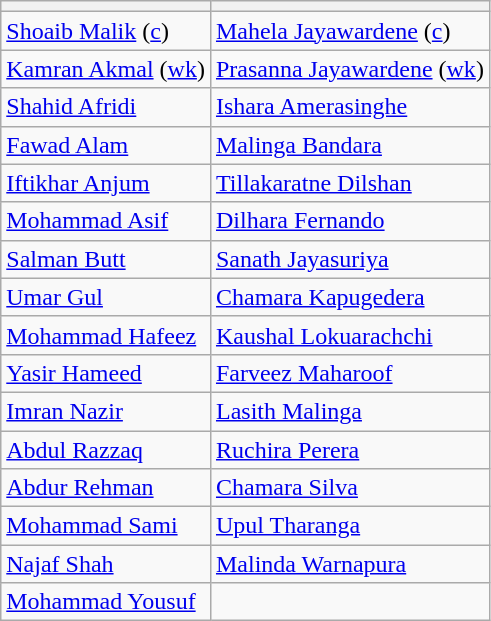<table class="wikitable">
<tr>
<th> </th>
<th> </th>
</tr>
<tr>
<td><a href='#'>Shoaib Malik</a> (<a href='#'>c</a>)</td>
<td><a href='#'>Mahela Jayawardene</a> (<a href='#'>c</a>)</td>
</tr>
<tr>
<td><a href='#'>Kamran Akmal</a> (<a href='#'>wk</a>)</td>
<td><a href='#'>Prasanna Jayawardene</a> (<a href='#'>wk</a>)</td>
</tr>
<tr>
<td><a href='#'>Shahid Afridi</a></td>
<td><a href='#'>Ishara Amerasinghe</a></td>
</tr>
<tr>
<td><a href='#'>Fawad Alam</a></td>
<td><a href='#'>Malinga Bandara</a></td>
</tr>
<tr>
<td><a href='#'>Iftikhar Anjum</a></td>
<td><a href='#'>Tillakaratne Dilshan</a></td>
</tr>
<tr>
<td><a href='#'>Mohammad Asif</a></td>
<td><a href='#'>Dilhara Fernando</a></td>
</tr>
<tr>
<td><a href='#'>Salman Butt</a></td>
<td><a href='#'>Sanath Jayasuriya</a></td>
</tr>
<tr>
<td><a href='#'>Umar Gul</a></td>
<td><a href='#'>Chamara Kapugedera</a></td>
</tr>
<tr>
<td><a href='#'>Mohammad Hafeez</a></td>
<td><a href='#'>Kaushal Lokuarachchi</a></td>
</tr>
<tr>
<td><a href='#'>Yasir Hameed</a></td>
<td><a href='#'>Farveez Maharoof</a></td>
</tr>
<tr>
<td><a href='#'>Imran Nazir</a></td>
<td><a href='#'>Lasith Malinga</a></td>
</tr>
<tr>
<td><a href='#'>Abdul Razzaq</a></td>
<td><a href='#'>Ruchira Perera</a></td>
</tr>
<tr>
<td><a href='#'>Abdur Rehman</a></td>
<td><a href='#'>Chamara Silva</a></td>
</tr>
<tr>
<td><a href='#'>Mohammad Sami</a></td>
<td><a href='#'>Upul Tharanga</a></td>
</tr>
<tr>
<td><a href='#'>Najaf Shah</a></td>
<td><a href='#'>Malinda Warnapura</a></td>
</tr>
<tr>
<td><a href='#'>Mohammad Yousuf</a></td>
<td></td>
</tr>
</table>
